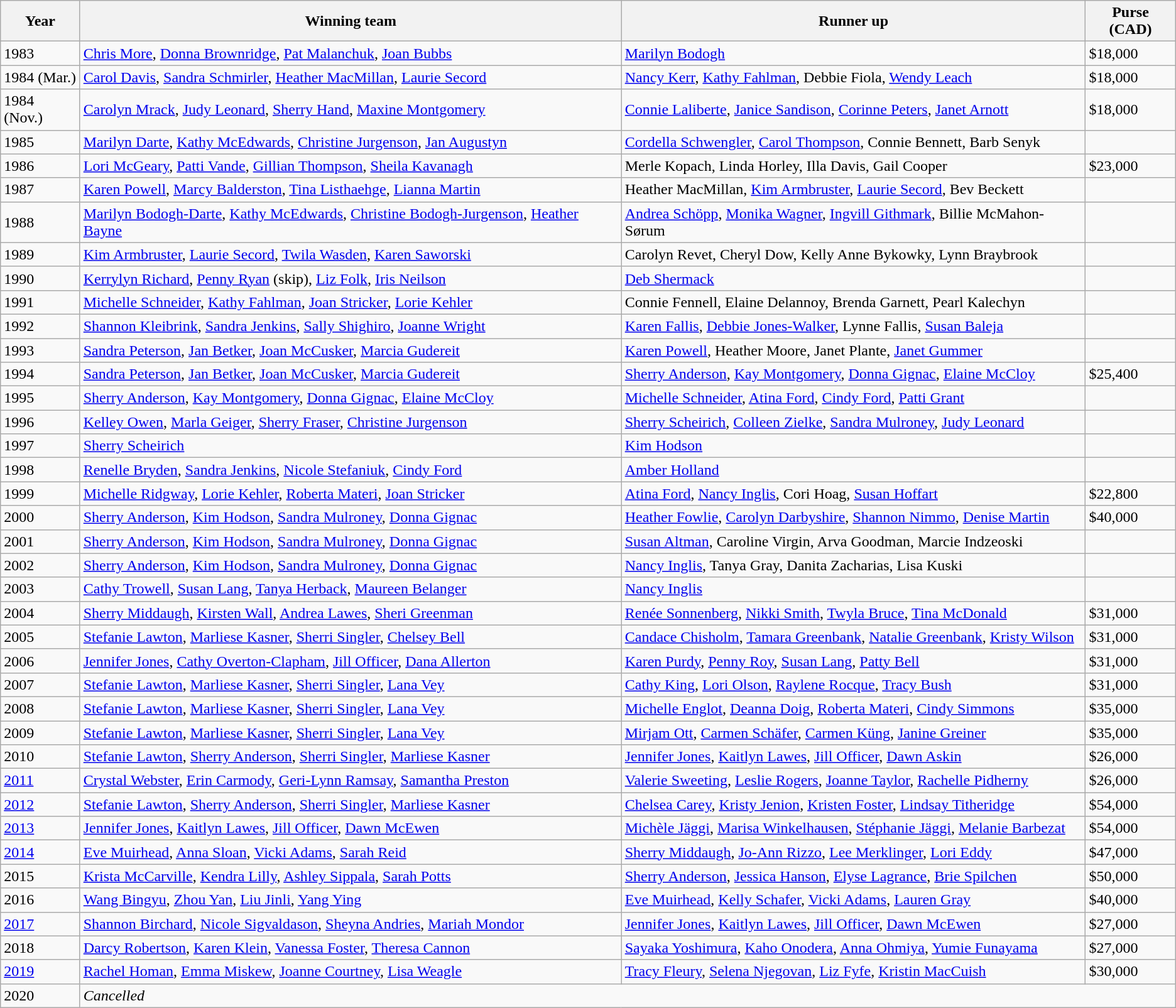<table class="wikitable">
<tr>
<th scope="col">Year</th>
<th scope="col">Winning team</th>
<th scope="col">Runner up</th>
<th scope="col">Purse (CAD)</th>
</tr>
<tr>
<td>1983</td>
<td> <a href='#'>Chris More</a>, <a href='#'>Donna Brownridge</a>, <a href='#'>Pat Malanchuk</a>, <a href='#'>Joan Bubbs</a></td>
<td> <a href='#'>Marilyn Bodogh</a></td>
<td>$18,000</td>
</tr>
<tr>
<td>1984 (Mar.)</td>
<td> <a href='#'>Carol Davis</a>, <a href='#'>Sandra Schmirler</a>, <a href='#'>Heather MacMillan</a>, <a href='#'>Laurie Secord</a></td>
<td> <a href='#'>Nancy Kerr</a>, <a href='#'>Kathy Fahlman</a>, Debbie Fiola, <a href='#'>Wendy Leach</a></td>
<td>$18,000</td>
</tr>
<tr>
<td>1984 (Nov.)</td>
<td> <a href='#'>Carolyn Mrack</a>, <a href='#'>Judy Leonard</a>, <a href='#'>Sherry Hand</a>, <a href='#'>Maxine Montgomery</a></td>
<td> <a href='#'>Connie Laliberte</a>, <a href='#'>Janice Sandison</a>, <a href='#'>Corinne Peters</a>, <a href='#'>Janet Arnott</a></td>
<td>$18,000</td>
</tr>
<tr>
<td>1985</td>
<td> <a href='#'>Marilyn Darte</a>, <a href='#'>Kathy McEdwards</a>, <a href='#'>Christine Jurgenson</a>, <a href='#'>Jan Augustyn</a></td>
<td> <a href='#'>Cordella Schwengler</a>, <a href='#'>Carol Thompson</a>, Connie Bennett, Barb Senyk</td>
<td></td>
</tr>
<tr>
<td>1986</td>
<td> <a href='#'>Lori McGeary</a>, <a href='#'>Patti Vande</a>, <a href='#'>Gillian Thompson</a>, <a href='#'>Sheila Kavanagh</a></td>
<td> Merle Kopach, Linda Horley, Illa Davis, Gail Cooper</td>
<td>$23,000</td>
</tr>
<tr>
<td>1987</td>
<td> <a href='#'>Karen Powell</a>, <a href='#'>Marcy Balderston</a>, <a href='#'>Tina Listhaehge</a>, <a href='#'>Lianna Martin</a></td>
<td> Heather MacMillan, <a href='#'>Kim Armbruster</a>, <a href='#'>Laurie Secord</a>, Bev Beckett</td>
<td></td>
</tr>
<tr>
<td>1988</td>
<td> <a href='#'>Marilyn Bodogh-Darte</a>, <a href='#'>Kathy McEdwards</a>, <a href='#'>Christine Bodogh-Jurgenson</a>, <a href='#'>Heather Bayne</a></td>
<td> <a href='#'>Andrea Schöpp</a>, <a href='#'>Monika Wagner</a>, <a href='#'>Ingvill Githmark</a>, Billie McMahon-Sørum</td>
<td></td>
</tr>
<tr>
<td>1989</td>
<td> <a href='#'>Kim Armbruster</a>, <a href='#'>Laurie Secord</a>, <a href='#'>Twila Wasden</a>, <a href='#'>Karen Saworski</a></td>
<td> Carolyn Revet, Cheryl Dow, Kelly Anne Bykowky, Lynn Braybrook</td>
<td></td>
</tr>
<tr>
<td>1990</td>
<td> <a href='#'>Kerrylyn Richard</a>, <a href='#'>Penny Ryan</a> (skip), <a href='#'>Liz Folk</a>, <a href='#'>Iris Neilson</a></td>
<td> <a href='#'>Deb Shermack</a></td>
<td></td>
</tr>
<tr>
<td>1991</td>
<td> <a href='#'>Michelle Schneider</a>, <a href='#'>Kathy Fahlman</a>, <a href='#'>Joan Stricker</a>, <a href='#'>Lorie Kehler</a></td>
<td> Connie Fennell, Elaine Delannoy, Brenda Garnett, Pearl Kalechyn</td>
<td></td>
</tr>
<tr>
<td>1992</td>
<td> <a href='#'>Shannon Kleibrink</a>, <a href='#'>Sandra Jenkins</a>, <a href='#'>Sally Shighiro</a>, <a href='#'>Joanne Wright</a></td>
<td> <a href='#'>Karen Fallis</a>, <a href='#'>Debbie Jones-Walker</a>, Lynne Fallis, <a href='#'>Susan Baleja</a></td>
<td></td>
</tr>
<tr>
<td>1993</td>
<td> <a href='#'>Sandra Peterson</a>, <a href='#'>Jan Betker</a>, <a href='#'>Joan McCusker</a>, <a href='#'>Marcia Gudereit</a></td>
<td> <a href='#'>Karen Powell</a>, Heather Moore, Janet Plante, <a href='#'>Janet Gummer</a></td>
<td></td>
</tr>
<tr>
<td>1994</td>
<td> <a href='#'>Sandra Peterson</a>, <a href='#'>Jan Betker</a>, <a href='#'>Joan McCusker</a>, <a href='#'>Marcia Gudereit</a></td>
<td> <a href='#'>Sherry Anderson</a>, <a href='#'>Kay Montgomery</a>, <a href='#'>Donna Gignac</a>, <a href='#'>Elaine McCloy</a></td>
<td>$25,400</td>
</tr>
<tr>
<td>1995</td>
<td> <a href='#'>Sherry Anderson</a>, <a href='#'>Kay Montgomery</a>, <a href='#'>Donna Gignac</a>, <a href='#'>Elaine McCloy</a></td>
<td> <a href='#'>Michelle Schneider</a>, <a href='#'>Atina Ford</a>, <a href='#'>Cindy Ford</a>,  <a href='#'>Patti Grant</a></td>
<td></td>
</tr>
<tr>
<td>1996</td>
<td> <a href='#'>Kelley Owen</a>, <a href='#'>Marla Geiger</a>, <a href='#'>Sherry Fraser</a>, <a href='#'>Christine Jurgenson</a></td>
<td> <a href='#'>Sherry Scheirich</a>, <a href='#'>Colleen Zielke</a>, <a href='#'>Sandra Mulroney</a>, <a href='#'>Judy Leonard</a></td>
<td></td>
</tr>
<tr>
<td>1997</td>
<td> <a href='#'>Sherry Scheirich</a></td>
<td> <a href='#'>Kim Hodson</a></td>
<td></td>
</tr>
<tr>
<td>1998</td>
<td> <a href='#'>Renelle Bryden</a>, <a href='#'>Sandra Jenkins</a>, <a href='#'>Nicole Stefaniuk</a>, <a href='#'>Cindy Ford</a></td>
<td> <a href='#'>Amber Holland</a></td>
<td></td>
</tr>
<tr>
<td>1999</td>
<td> <a href='#'>Michelle Ridgway</a>, <a href='#'>Lorie Kehler</a>, <a href='#'>Roberta Materi</a>, <a href='#'>Joan Stricker</a></td>
<td> <a href='#'>Atina Ford</a>, <a href='#'>Nancy Inglis</a>, Cori Hoag, <a href='#'>Susan Hoffart</a></td>
<td>$22,800</td>
</tr>
<tr>
<td>2000</td>
<td> <a href='#'>Sherry Anderson</a>, <a href='#'>Kim Hodson</a>, <a href='#'>Sandra Mulroney</a>, <a href='#'>Donna Gignac</a></td>
<td> <a href='#'>Heather Fowlie</a>, <a href='#'>Carolyn Darbyshire</a>, <a href='#'>Shannon Nimmo</a>, <a href='#'>Denise Martin</a></td>
<td>$40,000</td>
</tr>
<tr>
<td>2001</td>
<td> <a href='#'>Sherry Anderson</a>, <a href='#'>Kim Hodson</a>, <a href='#'>Sandra Mulroney</a>, <a href='#'>Donna Gignac</a></td>
<td> <a href='#'>Susan Altman</a>, Caroline Virgin, Arva Goodman, Marcie Indzeoski</td>
<td></td>
</tr>
<tr>
<td>2002</td>
<td> <a href='#'>Sherry Anderson</a>, <a href='#'>Kim Hodson</a>, <a href='#'>Sandra Mulroney</a>, <a href='#'>Donna Gignac</a></td>
<td> <a href='#'>Nancy Inglis</a>, Tanya Gray, Danita Zacharias, Lisa Kuski</td>
<td></td>
</tr>
<tr>
<td>2003</td>
<td> <a href='#'>Cathy Trowell</a>, <a href='#'>Susan Lang</a>, <a href='#'>Tanya Herback</a>, <a href='#'>Maureen Belanger</a></td>
<td> <a href='#'>Nancy Inglis</a></td>
<td></td>
</tr>
<tr>
<td>2004</td>
<td> <a href='#'>Sherry Middaugh</a>, <a href='#'>Kirsten Wall</a>, <a href='#'>Andrea Lawes</a>, <a href='#'>Sheri Greenman</a></td>
<td> <a href='#'>Renée Sonnenberg</a>, <a href='#'>Nikki Smith</a>, <a href='#'>Twyla Bruce</a>, <a href='#'>Tina McDonald</a></td>
<td>$31,000</td>
</tr>
<tr>
<td>2005</td>
<td> <a href='#'>Stefanie Lawton</a>, <a href='#'>Marliese Kasner</a>, <a href='#'>Sherri Singler</a>, <a href='#'>Chelsey Bell</a></td>
<td> <a href='#'>Candace Chisholm</a>, <a href='#'>Tamara Greenbank</a>, <a href='#'>Natalie Greenbank</a>, <a href='#'>Kristy Wilson</a></td>
<td>$31,000</td>
</tr>
<tr>
<td>2006</td>
<td> <a href='#'>Jennifer Jones</a>, <a href='#'>Cathy Overton-Clapham</a>, <a href='#'>Jill Officer</a>, <a href='#'>Dana Allerton</a></td>
<td> <a href='#'>Karen Purdy</a>, <a href='#'>Penny Roy</a>, <a href='#'>Susan Lang</a>, <a href='#'>Patty Bell</a></td>
<td>$31,000</td>
</tr>
<tr>
<td>2007</td>
<td> <a href='#'>Stefanie Lawton</a>, <a href='#'>Marliese Kasner</a>, <a href='#'>Sherri Singler</a>, <a href='#'>Lana Vey</a></td>
<td> <a href='#'>Cathy King</a>, <a href='#'>Lori Olson</a>, <a href='#'>Raylene Rocque</a>, <a href='#'>Tracy Bush</a></td>
<td>$31,000</td>
</tr>
<tr>
<td>2008</td>
<td> <a href='#'>Stefanie Lawton</a>, <a href='#'>Marliese Kasner</a>, <a href='#'>Sherri Singler</a>, <a href='#'>Lana Vey</a></td>
<td> <a href='#'>Michelle Englot</a>, <a href='#'>Deanna Doig</a>, <a href='#'>Roberta Materi</a>, <a href='#'>Cindy Simmons</a></td>
<td>$35,000</td>
</tr>
<tr>
<td>2009</td>
<td> <a href='#'>Stefanie Lawton</a>, <a href='#'>Marliese Kasner</a>, <a href='#'>Sherri Singler</a>, <a href='#'>Lana Vey</a></td>
<td> <a href='#'>Mirjam Ott</a>, <a href='#'>Carmen Schäfer</a>, <a href='#'>Carmen Küng</a>, <a href='#'>Janine Greiner</a></td>
<td>$35,000</td>
</tr>
<tr>
<td>2010</td>
<td> <a href='#'>Stefanie Lawton</a>, <a href='#'>Sherry Anderson</a>, <a href='#'>Sherri Singler</a>, <a href='#'>Marliese Kasner</a></td>
<td> <a href='#'>Jennifer Jones</a>, <a href='#'>Kaitlyn Lawes</a>, <a href='#'>Jill Officer</a>, <a href='#'>Dawn Askin</a></td>
<td>$26,000</td>
</tr>
<tr>
<td><a href='#'>2011</a></td>
<td> <a href='#'>Crystal Webster</a>, <a href='#'>Erin Carmody</a>, <a href='#'>Geri-Lynn Ramsay</a>, <a href='#'>Samantha Preston</a></td>
<td> <a href='#'>Valerie Sweeting</a>, <a href='#'>Leslie Rogers</a>, <a href='#'>Joanne Taylor</a>, <a href='#'>Rachelle Pidherny</a></td>
<td>$26,000</td>
</tr>
<tr>
<td><a href='#'>2012</a></td>
<td> <a href='#'>Stefanie Lawton</a>, <a href='#'>Sherry Anderson</a>, <a href='#'>Sherri Singler</a>, <a href='#'>Marliese Kasner</a></td>
<td> <a href='#'>Chelsea Carey</a>, <a href='#'>Kristy Jenion</a>, <a href='#'>Kristen Foster</a>, <a href='#'>Lindsay Titheridge</a></td>
<td>$54,000</td>
</tr>
<tr>
<td><a href='#'>2013</a></td>
<td> <a href='#'>Jennifer Jones</a>, <a href='#'>Kaitlyn Lawes</a>, <a href='#'>Jill Officer</a>, <a href='#'>Dawn McEwen</a></td>
<td> <a href='#'>Michèle Jäggi</a>, <a href='#'>Marisa Winkelhausen</a>, <a href='#'>Stéphanie Jäggi</a>, <a href='#'>Melanie Barbezat</a></td>
<td>$54,000</td>
</tr>
<tr>
<td><a href='#'>2014</a></td>
<td> <a href='#'>Eve Muirhead</a>, <a href='#'>Anna Sloan</a>, <a href='#'>Vicki Adams</a>, <a href='#'>Sarah Reid</a></td>
<td> <a href='#'>Sherry Middaugh</a>, <a href='#'>Jo-Ann Rizzo</a>, <a href='#'>Lee Merklinger</a>, <a href='#'>Lori Eddy</a></td>
<td>$47,000</td>
</tr>
<tr>
<td>2015</td>
<td> <a href='#'>Krista McCarville</a>, <a href='#'>Kendra Lilly</a>, <a href='#'>Ashley Sippala</a>, <a href='#'>Sarah Potts</a></td>
<td> <a href='#'>Sherry Anderson</a>, <a href='#'>Jessica Hanson</a>, <a href='#'>Elyse Lagrance</a>, <a href='#'>Brie Spilchen</a></td>
<td>$50,000</td>
</tr>
<tr>
<td>2016</td>
<td> <a href='#'>Wang Bingyu</a>, <a href='#'>Zhou Yan</a>, <a href='#'>Liu Jinli</a>, <a href='#'>Yang Ying</a></td>
<td> <a href='#'>Eve Muirhead</a>, <a href='#'>Kelly Schafer</a>, <a href='#'>Vicki Adams</a>, <a href='#'>Lauren Gray</a></td>
<td>$40,000</td>
</tr>
<tr>
<td><a href='#'>2017</a></td>
<td> <a href='#'>Shannon Birchard</a>, <a href='#'>Nicole Sigvaldason</a>, <a href='#'>Sheyna Andries</a>, <a href='#'>Mariah Mondor</a></td>
<td> <a href='#'>Jennifer Jones</a>, <a href='#'>Kaitlyn Lawes</a>, <a href='#'>Jill Officer</a>, <a href='#'>Dawn McEwen</a></td>
<td>$27,000</td>
</tr>
<tr>
<td>2018</td>
<td> <a href='#'>Darcy Robertson</a>, <a href='#'>Karen Klein</a>, <a href='#'>Vanessa Foster</a>, <a href='#'>Theresa Cannon</a></td>
<td> <a href='#'>Sayaka Yoshimura</a>, <a href='#'>Kaho Onodera</a>, <a href='#'>Anna Ohmiya</a>, <a href='#'>Yumie Funayama</a></td>
<td>$27,000</td>
</tr>
<tr>
<td><a href='#'>2019</a></td>
<td> <a href='#'>Rachel Homan</a>, <a href='#'>Emma Miskew</a>, <a href='#'>Joanne Courtney</a>, <a href='#'>Lisa Weagle</a></td>
<td> <a href='#'>Tracy Fleury</a>, <a href='#'>Selena Njegovan</a>, <a href='#'>Liz Fyfe</a>, <a href='#'>Kristin MacCuish</a></td>
<td>$30,000</td>
</tr>
<tr>
<td>2020</td>
<td colspan="3"><em>Cancelled</em></td>
</tr>
</table>
